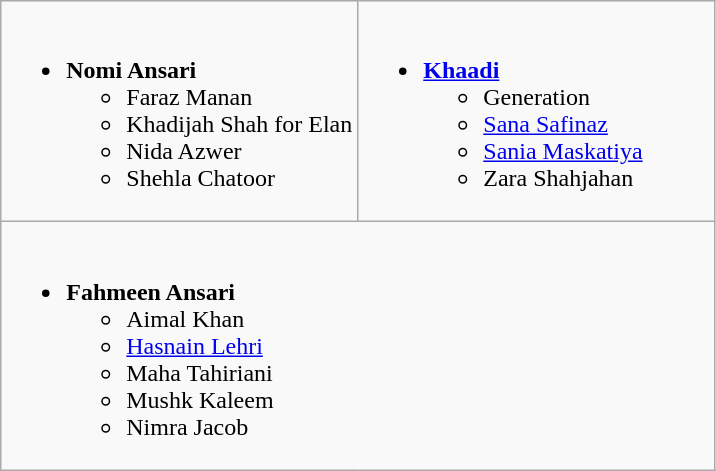<table class="wikitable">
<tr>
<td style="vertical-align:top; width:50%;"><br><ul><li><strong>Nomi Ansari</strong><ul><li>Faraz Manan</li><li>Khadijah Shah for Elan</li><li>Nida Azwer</li><li>Shehla Chatoor</li></ul></li></ul></td>
<td style="vertical-align:top; width:50%;"><br><ul><li><strong><a href='#'>Khaadi</a></strong><ul><li>Generation</li><li><a href='#'>Sana Safinaz</a></li><li><a href='#'>Sania Maskatiya</a></li><li>Zara Shahjahan</li></ul></li></ul></td>
</tr>
<tr>
<td colspan="2" style="vertical-align:top; width:50%;"><br><ul><li><strong>Fahmeen Ansari</strong><ul><li>Aimal Khan</li><li><a href='#'>Hasnain Lehri</a></li><li>Maha Tahiriani</li><li>Mushk Kaleem</li><li>Nimra Jacob</li></ul></li></ul></td>
</tr>
</table>
